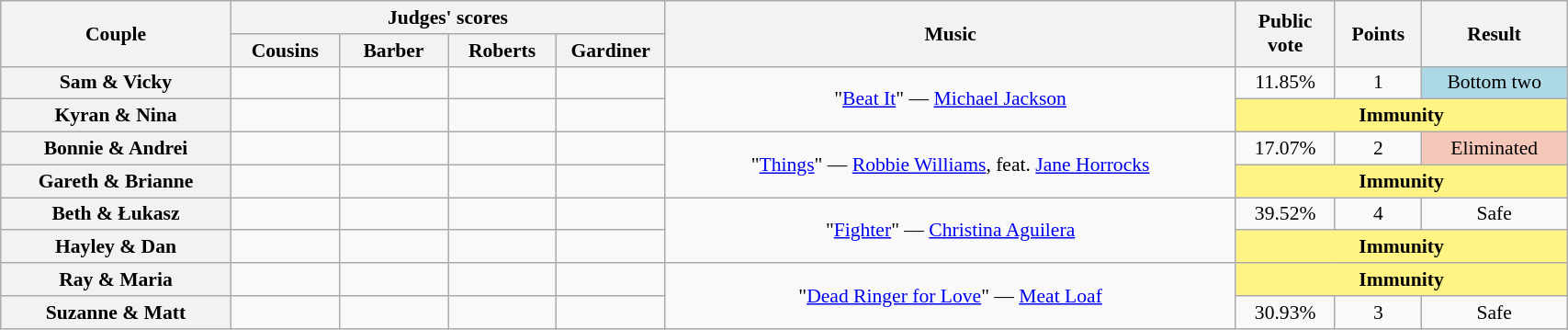<table class="wikitable sortable" style="text-align:center; font-size:90%; width: 90%">
<tr>
<th scope="col" rowspan=2>Couple</th>
<th scope="col" colspan=4>Judges' scores</th>
<th scope="col" rowspan=2>Music</th>
<th scope="col" rowspan=2>Public<br>vote</th>
<th scope="col" rowspan=2>Points</th>
<th scope="col" rowspan=2>Result</th>
</tr>
<tr>
<th style="width:5em;">Cousins</th>
<th style="width:5em;">Barber</th>
<th style="width:5em;">Roberts</th>
<th style="width:5em;">Gardiner</th>
</tr>
<tr>
<th scope="row">Sam & Vicky</th>
<td></td>
<td></td>
<td></td>
<td></td>
<td rowspan=2 scope="row">"<a href='#'>Beat It</a>" — <a href='#'>Michael Jackson</a></td>
<td>11.85%</td>
<td>1</td>
<td bgcolor=lightblue>Bottom two</td>
</tr>
<tr>
<th scope="row">Kyran & Nina</th>
<td></td>
<td></td>
<td></td>
<td></td>
<td colspan="3" bgcolor="fff383"><strong>Immunity</strong></td>
</tr>
<tr>
<th scope="row">Bonnie & Andrei</th>
<td></td>
<td></td>
<td></td>
<td></td>
<td rowspan=2 scope="row">"<a href='#'>Things</a>" — <a href='#'>Robbie Williams</a>, feat. <a href='#'>Jane Horrocks</a></td>
<td>17.07%</td>
<td>2</td>
<td bgcolor=f4c7b8>Eliminated</td>
</tr>
<tr>
<th scope="row">Gareth & Brianne</th>
<td></td>
<td></td>
<td></td>
<td></td>
<td colspan="3" bgcolor="fff383"><strong>Immunity</strong></td>
</tr>
<tr>
<th scope="row">Beth & Łukasz</th>
<td></td>
<td></td>
<td></td>
<td></td>
<td rowspan=2 scope="row">"<a href='#'>Fighter</a>" — <a href='#'>Christina Aguilera</a></td>
<td>39.52%</td>
<td>4</td>
<td>Safe</td>
</tr>
<tr>
<th scope="row">Hayley & Dan</th>
<td></td>
<td></td>
<td></td>
<td></td>
<td colspan="3" bgcolor="fff383"><strong>Immunity</strong></td>
</tr>
<tr>
<th scope="row">Ray & Maria</th>
<td></td>
<td></td>
<td></td>
<td></td>
<td rowspan=2 scope="row">"<a href='#'>Dead Ringer for Love</a>" — <a href='#'>Meat Loaf</a></td>
<td colspan="3" bgcolor="fff383"><strong>Immunity</strong></td>
</tr>
<tr>
<th scope="row">Suzanne & Matt</th>
<td></td>
<td></td>
<td></td>
<td></td>
<td>30.93%</td>
<td>3</td>
<td>Safe</td>
</tr>
</table>
